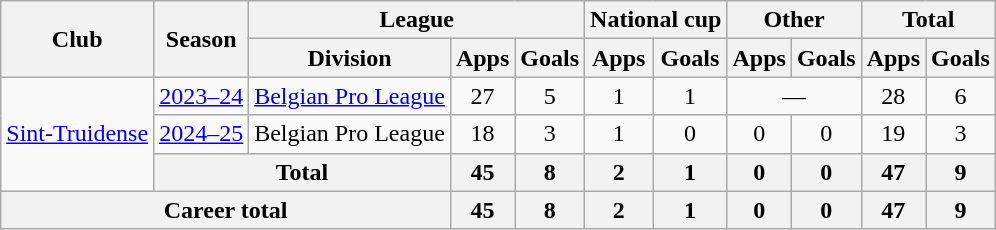<table class="wikitable" Style="text-align: center">
<tr>
<th rowspan="2">Club</th>
<th rowspan="2">Season</th>
<th colspan="3">League</th>
<th colspan="2">National cup</th>
<th colspan="2">Other</th>
<th colspan="2">Total</th>
</tr>
<tr>
<th>Division</th>
<th>Apps</th>
<th>Goals</th>
<th>Apps</th>
<th>Goals</th>
<th>Apps</th>
<th>Goals</th>
<th>Apps</th>
<th>Goals</th>
</tr>
<tr>
<td rowspan="3"><a href='#'>Sint-Truidense</a></td>
<td><a href='#'>2023–24</a></td>
<td><a href='#'>Belgian Pro League</a></td>
<td>27</td>
<td>5</td>
<td>1</td>
<td>1</td>
<td colspan="2">—</td>
<td>28</td>
<td>6</td>
</tr>
<tr>
<td><a href='#'>2024–25</a></td>
<td>Belgian Pro League</td>
<td>18</td>
<td>3</td>
<td>1</td>
<td>0</td>
<td>0</td>
<td>0</td>
<td>19</td>
<td>3</td>
</tr>
<tr>
<th colspan="2">Total</th>
<th>45</th>
<th>8</th>
<th>2</th>
<th>1</th>
<th>0</th>
<th>0</th>
<th>47</th>
<th>9</th>
</tr>
<tr>
<th colspan="3">Career total</th>
<th>45</th>
<th>8</th>
<th>2</th>
<th>1</th>
<th>0</th>
<th>0</th>
<th>47</th>
<th>9</th>
</tr>
</table>
